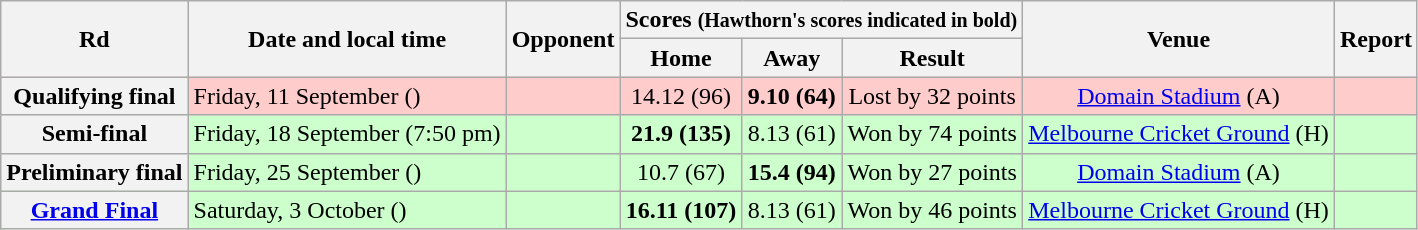<table class="wikitable" style="text-align:center">
<tr style="text-align:center">
<th rowspan="2">Rd</th>
<th rowspan="2">Date and local time</th>
<th rowspan="2">Opponent</th>
<th colspan="3">Scores <small>(Hawthorn's scores indicated in bold)</small></th>
<th rowspan="2">Venue</th>
<th rowspan="2">Report</th>
</tr>
<tr>
<th>Home</th>
<th>Away</th>
<th>Result</th>
</tr>
<tr style="background:#fcc;">
<th>Qualifying final</th>
<td align=left>Friday, 11 September ()</td>
<td align=left></td>
<td>14.12 (96)</td>
<td><strong>9.10 (64)</strong></td>
<td>Lost by 32 points</td>
<td><a href='#'>Domain Stadium</a> (A)</td>
<td></td>
</tr>
<tr style="background:#cfc">
<th>Semi-final</th>
<td align=left>Friday, 18 September (7:50 pm)</td>
<td align=left></td>
<td><strong>21.9 (135)</strong></td>
<td>8.13 (61)</td>
<td>Won by 74 points</td>
<td><a href='#'>Melbourne Cricket Ground</a> (H)</td>
<td></td>
</tr>
<tr style="background:#cfc">
<th>Preliminary final</th>
<td align=left>Friday, 25 September ()</td>
<td align=left></td>
<td>10.7 (67)</td>
<td><strong>15.4 (94)</strong></td>
<td>Won by 27 points</td>
<td><a href='#'>Domain Stadium</a> (A)</td>
<td></td>
</tr>
<tr style="background:#cfc">
<th><a href='#'>Grand Final</a></th>
<td align=left>Saturday, 3 October ()</td>
<td align=left></td>
<td><strong>16.11 (107)</strong></td>
<td>8.13 (61)</td>
<td>Won by 46 points</td>
<td><a href='#'>Melbourne Cricket Ground</a> (H)</td>
<td></td>
</tr>
</table>
